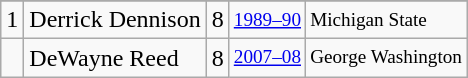<table class="wikitable">
<tr>
</tr>
<tr>
<td>1</td>
<td>Derrick Dennison</td>
<td>8</td>
<td style="font-size:80%;"><a href='#'>1989–90</a></td>
<td style="font-size:80%;">Michigan State</td>
</tr>
<tr>
<td></td>
<td>DeWayne Reed</td>
<td>8</td>
<td style="font-size:80%;"><a href='#'>2007–08</a></td>
<td style="font-size:80%;">George Washington</td>
</tr>
</table>
